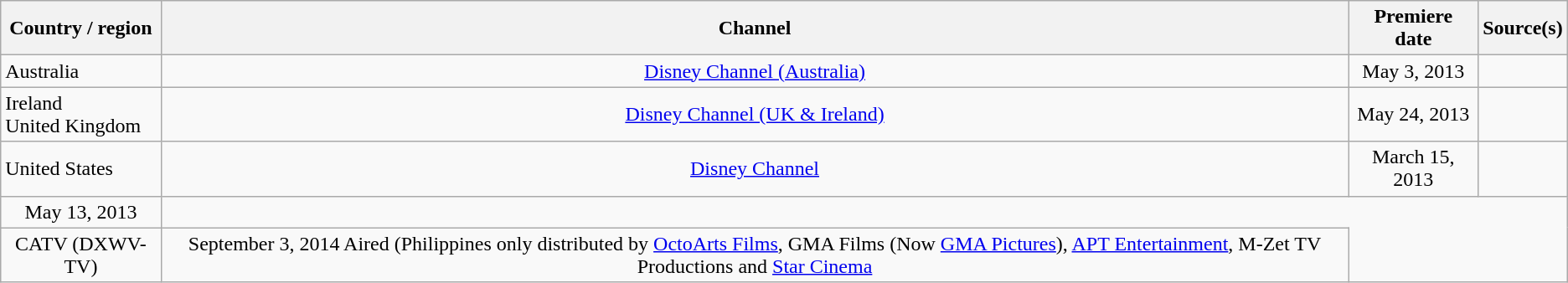<table class="wikitable plainrowheaders" style="text-align:center;">
<tr>
<th sope="col">Country / region</th>
<th sope="col">Channel</th>
<th sope="col">Premiere date</th>
<th sope="col">Source(s)</th>
</tr>
<tr>
<td scope="row" style="text-align:left;">Australia</td>
<td><a href='#'>Disney Channel (Australia)</a></td>
<td>May 3, 2013</td>
<td></td>
</tr>
<tr>
<td scope="row" style="text-align:left;">Ireland<br>United Kingdom</td>
<td><a href='#'>Disney Channel (UK & Ireland)</a></td>
<td>May 24, 2013</td>
<td></td>
</tr>
<tr>
<td scope="row" style="text-align:left;">United States</td>
<td><a href='#'>Disney Channel</a></td>
<td>March 15, 2013</td>
<td></td>
</tr>
<tr>
<td>May 13, 2013</td>
</tr>
<tr>
<td>CATV (DXWV-TV)</td>
<td>September 3, 2014 Aired (Philippines only distributed by <a href='#'>OctoArts Films</a>, GMA Films (Now <a href='#'>GMA Pictures</a>), <a href='#'>APT Entertainment</a>, M-Zet TV Productions and <a href='#'>Star Cinema</a></td>
</tr>
</table>
